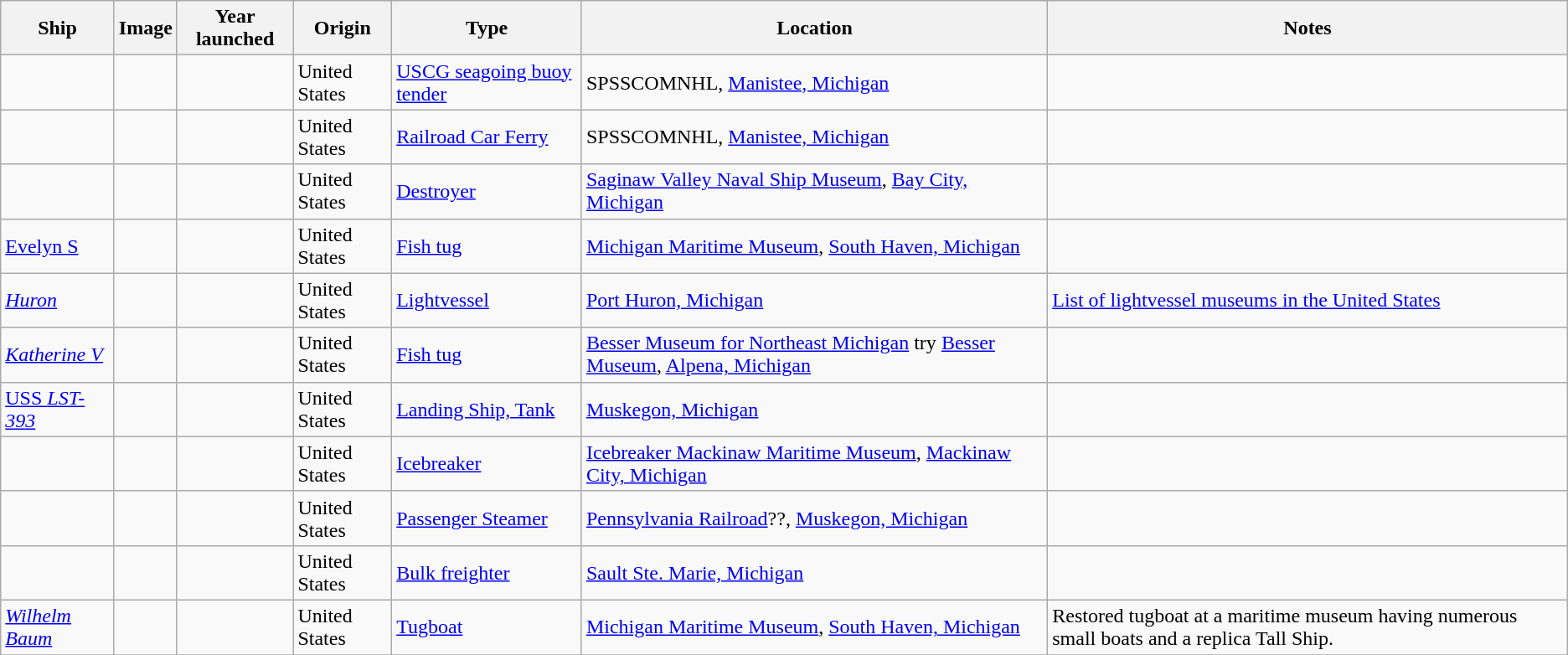<table class="wikitable sortable">
<tr>
<th>Ship</th>
<th>Image</th>
<th>Year launched</th>
<th>Origin</th>
<th>Type</th>
<th>Location</th>
<th>Notes</th>
</tr>
<tr>
<td data-sort-value=Acacia></td>
<td></td>
<td></td>
<td> United States</td>
<td><a href='#'>USCG seagoing buoy tender</a></td>
<td>SPSSCOMNHL, <a href='#'>Manistee, Michigan</a><br></td>
<td></td>
</tr>
<tr>
<td data-sort-value=City of Milwaukee></td>
<td></td>
<td></td>
<td> United States</td>
<td><a href='#'>Railroad Car Ferry</a></td>
<td>SPSSCOMNHL, <a href='#'>Manistee, Michigan</a><br></td>
<td></td>
</tr>
<tr>
<td data-sort-value=Edson></td>
<td></td>
<td></td>
<td> United States</td>
<td><a href='#'>Destroyer</a></td>
<td><a href='#'>Saginaw Valley Naval Ship Museum</a>, <a href='#'>Bay City, Michigan</a><br></td>
<td></td>
</tr>
<tr>
<td data-sort-value=Edson><a href='#'>Evelyn S</a></td>
<td></td>
<td></td>
<td> United States</td>
<td><a href='#'>Fish tug</a></td>
<td><a href='#'>Michigan Maritime Museum</a>, <a href='#'>South Haven, Michigan</a><br></td>
<td></td>
</tr>
<tr>
<td data-sort-value=Huron><em><a href='#'>Huron</a></em></td>
<td></td>
<td></td>
<td> United States</td>
<td><a href='#'>Lightvessel</a></td>
<td><a href='#'>Port Huron, Michigan</a><br></td>
<td><a href='#'>List of lightvessel museums in the United States</a></td>
</tr>
<tr>
<td data-sort-value=Katherine V><em><a href='#'>Katherine V</a></em></td>
<td></td>
<td></td>
<td> United States</td>
<td><a href='#'>Fish tug</a></td>
<td><a href='#'>Besser Museum for Northeast Michigan</a> try <a href='#'>Besser Museum</a>, <a href='#'>Alpena, Michigan</a><br></td>
</tr>
<tr>
<td data-sort-value=LST-393><a href='#'>USS <em>LST-393</em></a></td>
<td></td>
<td></td>
<td> United States</td>
<td><a href='#'>Landing Ship, Tank</a></td>
<td><a href='#'>Muskegon, Michigan</a><br></td>
<td></td>
</tr>
<tr>
<td data-sort-value=Mackinaw></td>
<td></td>
<td></td>
<td> United States</td>
<td><a href='#'>Icebreaker</a></td>
<td><a href='#'>Icebreaker Mackinaw Maritime Museum</a>, <a href='#'>Mackinaw City, Michigan</a><br></td>
<td></td>
</tr>
<tr>
<td data-sort-value=Milwaukee Clipper></td>
<td></td>
<td></td>
<td> United States</td>
<td><a href='#'>Passenger Steamer</a></td>
<td><a href='#'>Pennsylvania Railroad</a>??, <a href='#'>Muskegon, Michigan</a><br></td>
<td></td>
</tr>
<tr>
<td data-sort-value=Valley Camp></td>
<td></td>
<td></td>
<td> United States</td>
<td><a href='#'>Bulk freighter</a></td>
<td><a href='#'>Sault Ste. Marie, Michigan</a><br></td>
<td></td>
</tr>
<tr>
<td data-sort-value=Wilhelm Baum><a href='#'><em>Wilhelm Baum</em></a></td>
<td></td>
<td></td>
<td> United States</td>
<td><a href='#'>Tugboat</a></td>
<td><a href='#'>Michigan Maritime Museum</a>, <a href='#'>South Haven, Michigan</a><br></td>
<td>Restored tugboat at a maritime museum having numerous small boats and a replica Tall Ship.</td>
</tr>
<tr>
</tr>
</table>
